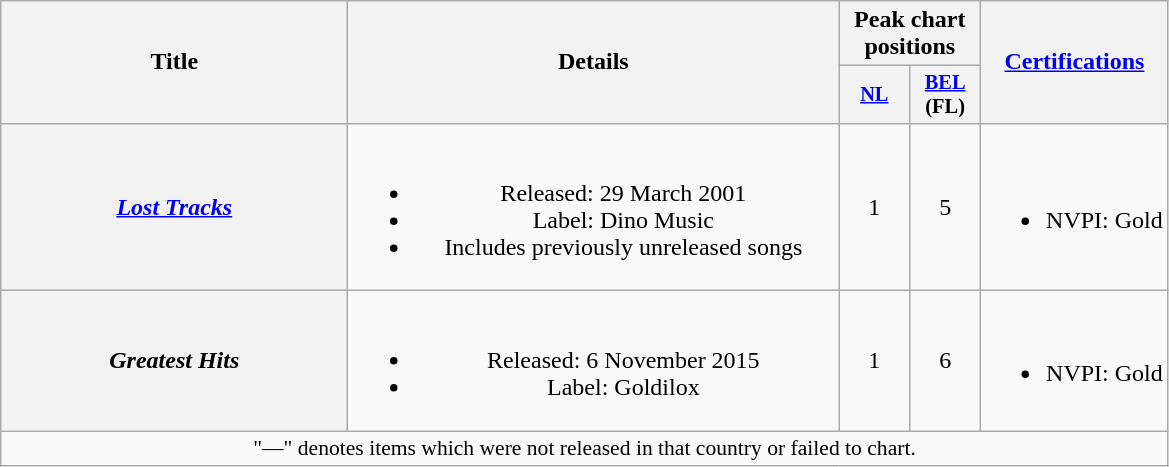<table class="wikitable plainrowheaders" style="text-align:center;" border="1">
<tr>
<th scope="col" rowspan="2" style="width:14em;">Title</th>
<th scope="col" rowspan="2" style="width:20em;">Details</th>
<th scope="col" colspan="2">Peak chart positions</th>
<th scope="col" rowspan="2"><a href='#'>Certifications</a></th>
</tr>
<tr>
<th scope="col" style="width:3em;font-size:85%;"><a href='#'>NL</a><br></th>
<th scope="col" style="width:3em;font-size:85%;"><a href='#'>BEL</a><br>(FL)<br></th>
</tr>
<tr>
<th scope="row"><em><a href='#'>Lost Tracks</a></em></th>
<td><br><ul><li>Released: 29 March 2001</li><li>Label: Dino Music</li><li>Includes previously unreleased songs</li></ul></td>
<td>1</td>
<td>5</td>
<td><br><ul><li>NVPI: Gold</li></ul></td>
</tr>
<tr>
<th scope="row"><em>Greatest Hits</em></th>
<td><br><ul><li>Released: 6 November 2015</li><li>Label: Goldilox</li></ul></td>
<td>1</td>
<td>6</td>
<td><br><ul><li>NVPI: Gold</li></ul></td>
</tr>
<tr>
<td colspan="14" style="font-size:90%">"—" denotes items which were not released in that country or failed to chart.</td>
</tr>
</table>
